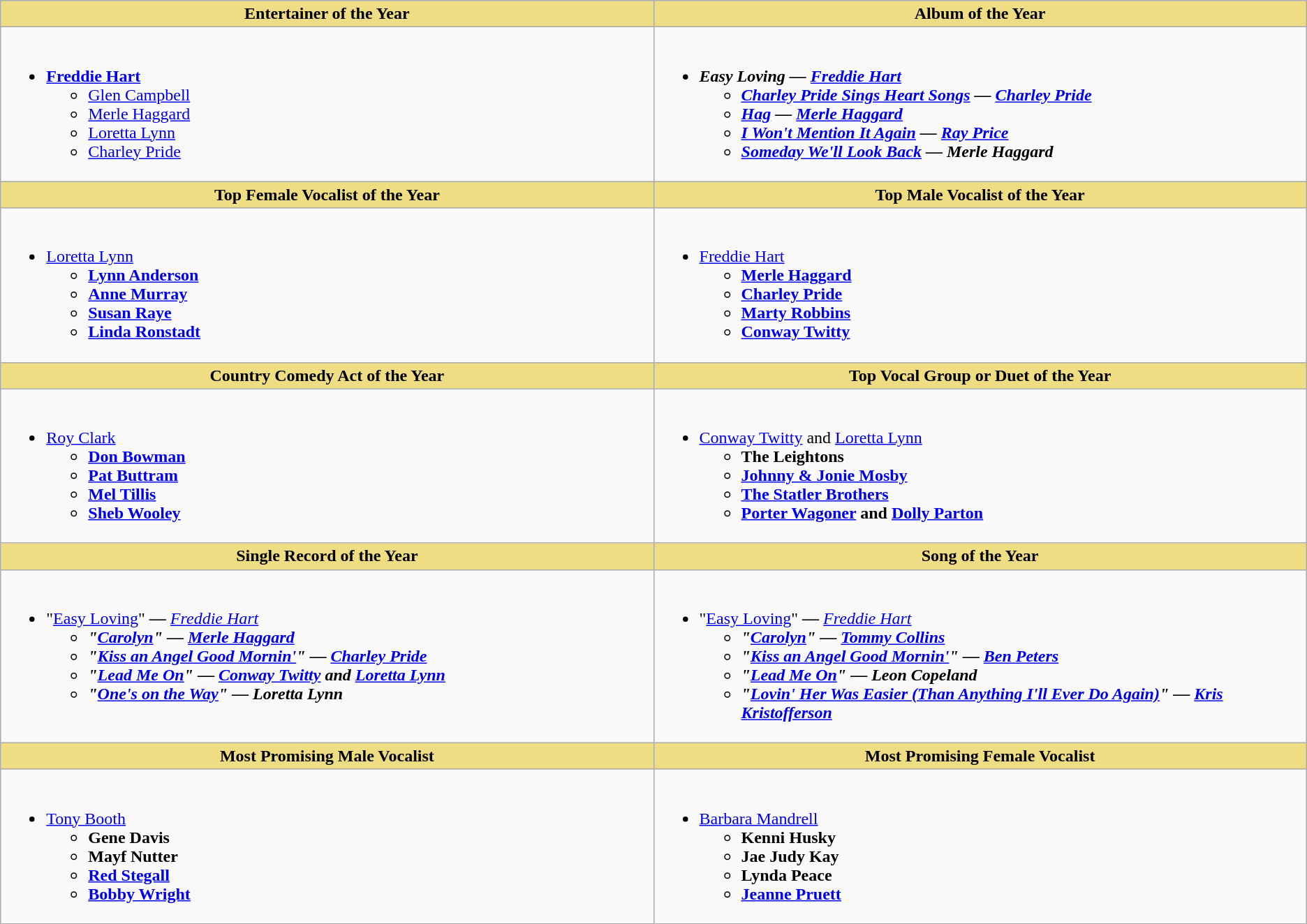<table class="wikitable">
<tr>
<th style="background:#EEDD85; width=50%">Entertainer of the Year</th>
<th style="background:#EEDD85; width=50%">Album of the Year</th>
</tr>
<tr>
<td valign="top"  width="50%"><br><ul><li><strong><a href='#'>Freddie Hart</a></strong><ul><li><a href='#'>Glen Campbell</a></li><li><a href='#'>Merle Haggard</a></li><li><a href='#'>Loretta Lynn</a></li><li><a href='#'>Charley Pride</a></li></ul></li></ul></td>
<td valign="top"  width="50%"><br><ul><li><strong><em>Easy Loving<em> </em>—<em> <a href='#'>Freddie Hart</a><strong><ul><li></em><a href='#'>Charley Pride Sings Heart Songs</a><em> </em>—<em> <a href='#'>Charley Pride</a></li><li></em><a href='#'>Hag</a><em> </em>—<em> <a href='#'>Merle Haggard</a></li><li></em><a href='#'>I Won't Mention It Again</a><em> </em>—<em> <a href='#'>Ray Price</a></li><li></em><a href='#'>Someday We'll Look Back</a><em> </em>—<em> Merle Haggard</li></ul></li></ul></td>
</tr>
<tr>
<th style="background:#EEDD82; width=50%">Top Female Vocalist of the Year</th>
<th style="background:#EEDD82; width=50%">Top Male Vocalist of the Year</th>
</tr>
<tr>
<td style="vertical-align:top"><br><ul><li></strong><a href='#'>Loretta Lynn</a><strong><ul><li><a href='#'>Lynn Anderson</a></li><li><a href='#'>Anne Murray</a></li><li><a href='#'>Susan Raye</a></li><li><a href='#'>Linda Ronstadt</a></li></ul></li></ul></td>
<td style="vertical-align:top"><br><ul><li></strong><a href='#'>Freddie Hart</a><strong><ul><li><a href='#'>Merle Haggard</a></li><li><a href='#'>Charley Pride</a></li><li><a href='#'>Marty Robbins</a></li><li><a href='#'>Conway Twitty</a></li></ul></li></ul></td>
</tr>
<tr>
<th style="background:#EEDD82; width=50%">Country Comedy Act of the Year</th>
<th style="background:#EEDD82; width=50%">Top Vocal Group or Duet of the Year</th>
</tr>
<tr>
<td style="vertical-align:top"><br><ul><li></strong><a href='#'>Roy Clark</a><strong><ul><li><a href='#'>Don Bowman</a></li><li><a href='#'>Pat Buttram</a></li><li><a href='#'>Mel Tillis</a></li><li><a href='#'>Sheb Wooley</a></li></ul></li></ul></td>
<td style="vertical-align:top"><br><ul><li></strong><a href='#'>Conway Twitty</a> and <a href='#'>Loretta Lynn</a><strong><ul><li>The Leightons</li><li><a href='#'>Johnny & Jonie Mosby</a></li><li><a href='#'>The Statler Brothers</a></li><li><a href='#'>Porter Wagoner</a> and <a href='#'>Dolly Parton</a></li></ul></li></ul></td>
</tr>
<tr>
<th style="background:#EEDD82; width=50%">Single Record of the Year</th>
<th style="background:#EEDD82; width=50%">Song of the Year</th>
</tr>
<tr>
<td style="vertical-align:top"><br><ul><li></strong>"<a href='#'>Easy Loving</a>"<strong> </em>—<em> </strong><a href='#'>Freddie Hart</a><strong><ul><li>"<a href='#'>Carolyn</a>" </em>—<em> <a href='#'>Merle Haggard</a></li><li>"<a href='#'>Kiss an Angel Good Mornin'</a>" </em>—<em> <a href='#'>Charley Pride</a></li><li>"<a href='#'>Lead Me On</a>" </em>—<em> <a href='#'>Conway Twitty</a> and <a href='#'>Loretta Lynn</a></li><li>"<a href='#'>One's on the Way</a>" </em>—<em> Loretta Lynn</li></ul></li></ul></td>
<td style="vertical-align:top"><br><ul><li></strong>"<a href='#'>Easy Loving</a>"<strong> </em>—<em> </strong><a href='#'>Freddie Hart</a><strong><ul><li>"<a href='#'>Carolyn</a>" </em>—<em> <a href='#'>Tommy Collins</a></li><li>"<a href='#'>Kiss an Angel Good Mornin'</a>" </em>—<em> <a href='#'>Ben Peters</a></li><li>"<a href='#'>Lead Me On</a>" </em>—<em> Leon Copeland</li><li>"<a href='#'>Lovin' Her Was Easier (Than Anything I'll Ever Do Again)</a>" </em>—<em> <a href='#'>Kris Kristofferson</a></li></ul></li></ul></td>
</tr>
<tr>
<th style="background:#EEDD82; width=50%">Most Promising Male Vocalist</th>
<th style="background:#EEDD82; width=50%">Most Promising Female Vocalist</th>
</tr>
<tr>
<td style="vertical-align:top"><br><ul><li></strong><a href='#'>Tony Booth</a><strong><ul><li>Gene Davis</li><li>Mayf Nutter</li><li><a href='#'>Red Stegall</a></li><li><a href='#'>Bobby Wright</a></li></ul></li></ul></td>
<td style="vertical-align:top"><br><ul><li></strong><a href='#'>Barbara Mandrell</a><strong><ul><li>Kenni Husky</li><li>Jae Judy Kay</li><li>Lynda Peace</li><li><a href='#'>Jeanne Pruett</a></li></ul></li></ul></td>
</tr>
<tr>
</tr>
</table>
